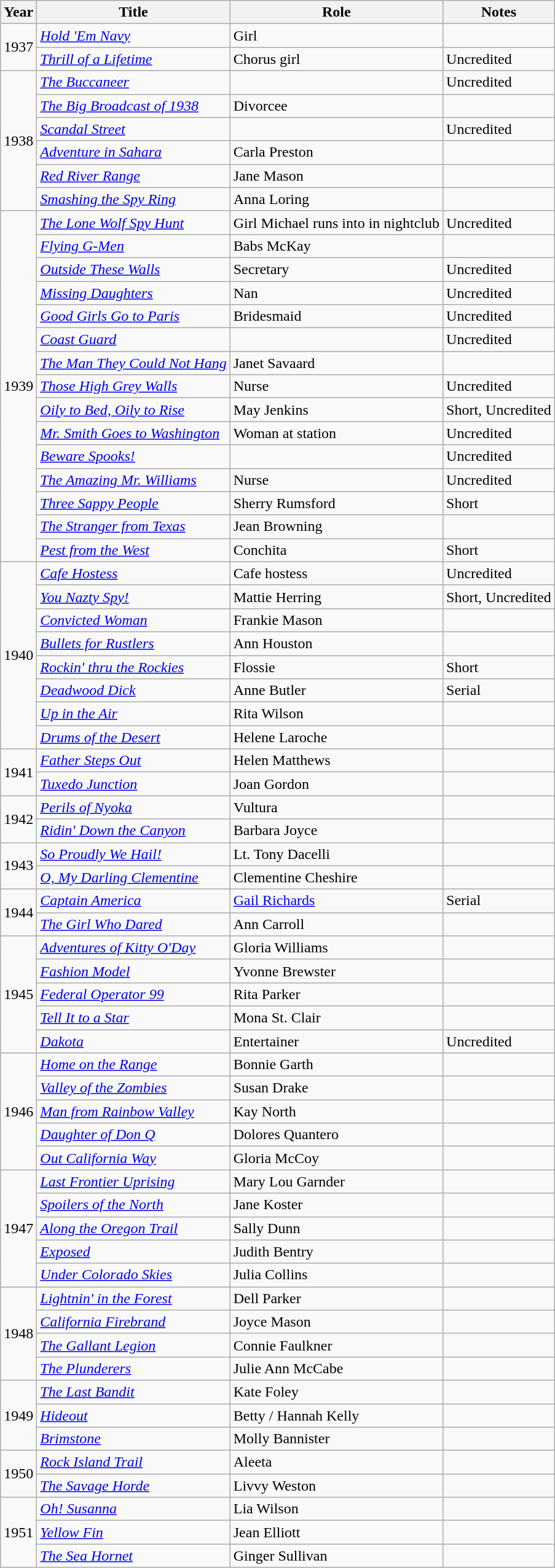<table class="wikitable">
<tr>
<th>Year</th>
<th>Title</th>
<th>Role</th>
<th>Notes</th>
</tr>
<tr>
<td rowspan=2>1937</td>
<td><em><a href='#'>Hold 'Em Navy</a></em></td>
<td>Girl</td>
<td></td>
</tr>
<tr>
<td><em><a href='#'>Thrill of a Lifetime</a></em></td>
<td>Chorus girl</td>
<td>Uncredited</td>
</tr>
<tr>
<td rowspan=6>1938</td>
<td><em><a href='#'>The Buccaneer</a></em></td>
<td></td>
<td>Uncredited</td>
</tr>
<tr>
<td><em><a href='#'>The Big Broadcast of 1938</a></em></td>
<td>Divorcee</td>
<td></td>
</tr>
<tr>
<td><em><a href='#'>Scandal Street</a></em></td>
<td></td>
<td>Uncredited</td>
</tr>
<tr>
<td><em><a href='#'>Adventure in Sahara</a></em></td>
<td>Carla Preston</td>
<td></td>
</tr>
<tr>
<td><em><a href='#'>Red River Range</a></em></td>
<td>Jane Mason</td>
<td></td>
</tr>
<tr>
<td><em><a href='#'>Smashing the Spy Ring</a></em></td>
<td>Anna Loring</td>
<td></td>
</tr>
<tr>
<td rowspan=15>1939</td>
<td><em><a href='#'>The Lone Wolf Spy Hunt</a></em></td>
<td>Girl Michael runs into in nightclub</td>
<td>Uncredited</td>
</tr>
<tr>
<td><em><a href='#'>Flying G-Men</a></em></td>
<td>Babs McKay</td>
<td></td>
</tr>
<tr>
<td><em><a href='#'>Outside These Walls</a></em></td>
<td>Secretary</td>
<td>Uncredited</td>
</tr>
<tr>
<td><em><a href='#'>Missing Daughters</a></em></td>
<td>Nan</td>
<td>Uncredited</td>
</tr>
<tr>
<td><em><a href='#'>Good Girls Go to Paris</a></em></td>
<td>Bridesmaid</td>
<td>Uncredited</td>
</tr>
<tr>
<td><em><a href='#'>Coast Guard</a></em></td>
<td></td>
<td>Uncredited</td>
</tr>
<tr>
<td><em><a href='#'>The Man They Could Not Hang</a></em></td>
<td>Janet Savaard</td>
<td></td>
</tr>
<tr>
<td><em><a href='#'>Those High Grey Walls</a></em></td>
<td>Nurse</td>
<td>Uncredited</td>
</tr>
<tr>
<td><em><a href='#'>Oily to Bed, Oily to Rise</a></em></td>
<td>May Jenkins</td>
<td>Short, Uncredited</td>
</tr>
<tr>
<td><em><a href='#'>Mr. Smith Goes to Washington</a></em></td>
<td>Woman at station</td>
<td>Uncredited</td>
</tr>
<tr>
<td><em><a href='#'>Beware Spooks!</a></em></td>
<td></td>
<td>Uncredited</td>
</tr>
<tr>
<td><em><a href='#'>The Amazing Mr. Williams</a></em></td>
<td>Nurse</td>
<td>Uncredited</td>
</tr>
<tr>
<td><em><a href='#'>Three Sappy People</a></em></td>
<td>Sherry Rumsford</td>
<td>Short</td>
</tr>
<tr>
<td><em><a href='#'>The Stranger from Texas</a></em></td>
<td>Jean Browning</td>
<td></td>
</tr>
<tr>
<td><em><a href='#'>Pest from the West</a></em></td>
<td>Conchita</td>
<td>Short</td>
</tr>
<tr>
<td rowspan=8>1940</td>
<td><em><a href='#'>Cafe Hostess</a></em></td>
<td>Cafe hostess</td>
<td>Uncredited</td>
</tr>
<tr>
<td><em><a href='#'>You Nazty Spy!</a></em></td>
<td>Mattie Herring</td>
<td>Short, Uncredited</td>
</tr>
<tr>
<td><em><a href='#'>Convicted Woman</a></em></td>
<td>Frankie Mason</td>
<td></td>
</tr>
<tr>
<td><em><a href='#'>Bullets for Rustlers</a></em></td>
<td>Ann Houston</td>
<td></td>
</tr>
<tr>
<td><em><a href='#'>Rockin' thru the Rockies</a></em></td>
<td>Flossie</td>
<td>Short</td>
</tr>
<tr>
<td><em><a href='#'>Deadwood Dick</a></em></td>
<td>Anne Butler</td>
<td>Serial</td>
</tr>
<tr>
<td><em><a href='#'>Up in the Air</a></em></td>
<td>Rita Wilson</td>
<td></td>
</tr>
<tr>
<td><em><a href='#'>Drums of the Desert</a></em></td>
<td>Helene Laroche</td>
<td></td>
</tr>
<tr>
<td rowspan=2>1941</td>
<td><em><a href='#'>Father Steps Out</a></em></td>
<td>Helen Matthews</td>
<td></td>
</tr>
<tr>
<td><em><a href='#'>Tuxedo Junction</a></em></td>
<td>Joan Gordon</td>
<td></td>
</tr>
<tr>
<td rowspan=2>1942</td>
<td><em><a href='#'>Perils of Nyoka</a></em></td>
<td>Vultura</td>
<td></td>
</tr>
<tr>
<td><em><a href='#'>Ridin' Down the Canyon</a></em></td>
<td>Barbara Joyce</td>
<td></td>
</tr>
<tr>
<td rowspan=2>1943</td>
<td><em><a href='#'>So Proudly We Hail!</a></em></td>
<td>Lt. Tony Dacelli</td>
<td></td>
</tr>
<tr>
<td><em><a href='#'>O, My Darling Clementine</a></em></td>
<td>Clementine Cheshire</td>
<td></td>
</tr>
<tr>
<td rowspan=2>1944</td>
<td><em><a href='#'>Captain America</a></em></td>
<td><a href='#'>Gail Richards</a></td>
<td>Serial</td>
</tr>
<tr>
<td><em><a href='#'>The Girl Who Dared</a></em></td>
<td>Ann Carroll</td>
<td></td>
</tr>
<tr>
<td rowspan=5>1945</td>
<td><em><a href='#'>Adventures of Kitty O'Day</a></em></td>
<td>Gloria Williams</td>
<td></td>
</tr>
<tr>
<td><em><a href='#'>Fashion Model</a></em></td>
<td>Yvonne Brewster</td>
<td></td>
</tr>
<tr>
<td><em><a href='#'>Federal Operator 99</a></em></td>
<td>Rita Parker</td>
<td></td>
</tr>
<tr>
<td><em><a href='#'>Tell It to a Star</a></em></td>
<td>Mona St. Clair</td>
<td></td>
</tr>
<tr>
<td><em><a href='#'>Dakota</a></em></td>
<td>Entertainer</td>
<td>Uncredited</td>
</tr>
<tr>
<td rowspan=5>1946</td>
<td><em><a href='#'>Home on the Range</a></em></td>
<td>Bonnie Garth</td>
<td></td>
</tr>
<tr>
<td><em><a href='#'>Valley of the Zombies</a></em></td>
<td>Susan Drake</td>
<td></td>
</tr>
<tr>
<td><em><a href='#'>Man from Rainbow Valley</a></em></td>
<td>Kay North</td>
<td></td>
</tr>
<tr>
<td><em><a href='#'>Daughter of Don Q</a></em></td>
<td>Dolores Quantero</td>
<td></td>
</tr>
<tr>
<td><em><a href='#'>Out California Way</a></em></td>
<td>Gloria McCoy</td>
<td></td>
</tr>
<tr>
<td rowspan=5>1947</td>
<td><em><a href='#'>Last Frontier Uprising</a></em></td>
<td>Mary Lou Garnder</td>
<td></td>
</tr>
<tr>
<td><em><a href='#'>Spoilers of the North</a></em></td>
<td>Jane Koster</td>
<td></td>
</tr>
<tr>
<td><em><a href='#'>Along the Oregon Trail</a></em></td>
<td>Sally Dunn</td>
<td></td>
</tr>
<tr>
<td><em><a href='#'>Exposed</a></em></td>
<td>Judith Bentry</td>
<td></td>
</tr>
<tr>
<td><em><a href='#'>Under Colorado Skies</a></em></td>
<td>Julia Collins</td>
<td></td>
</tr>
<tr>
<td rowspan=4>1948</td>
<td><em><a href='#'>Lightnin' in the Forest</a></em></td>
<td>Dell Parker</td>
<td></td>
</tr>
<tr>
<td><em><a href='#'>California Firebrand</a></em></td>
<td>Joyce Mason</td>
<td></td>
</tr>
<tr>
<td><em><a href='#'>The Gallant Legion</a></em></td>
<td>Connie Faulkner</td>
<td></td>
</tr>
<tr>
<td><em><a href='#'>The Plunderers</a></em></td>
<td>Julie Ann McCabe</td>
<td></td>
</tr>
<tr>
<td rowspan=3>1949</td>
<td><em><a href='#'>The Last Bandit</a></em></td>
<td>Kate Foley</td>
<td></td>
</tr>
<tr>
<td><em><a href='#'>Hideout</a></em></td>
<td>Betty / Hannah Kelly</td>
<td></td>
</tr>
<tr>
<td><em><a href='#'>Brimstone</a></em></td>
<td>Molly Bannister</td>
<td></td>
</tr>
<tr>
<td rowspan=2>1950</td>
<td><em><a href='#'>Rock Island Trail</a></em></td>
<td>Aleeta</td>
<td></td>
</tr>
<tr>
<td><em><a href='#'>The Savage Horde</a></em></td>
<td>Livvy Weston</td>
<td></td>
</tr>
<tr>
<td rowspan=3>1951</td>
<td><em><a href='#'>Oh! Susanna</a></em></td>
<td>Lia Wilson</td>
<td></td>
</tr>
<tr>
<td><em><a href='#'>Yellow Fin</a></em></td>
<td>Jean Elliott</td>
<td></td>
</tr>
<tr>
<td><em><a href='#'>The Sea Hornet</a></em></td>
<td>Ginger Sullivan</td>
<td></td>
</tr>
</table>
